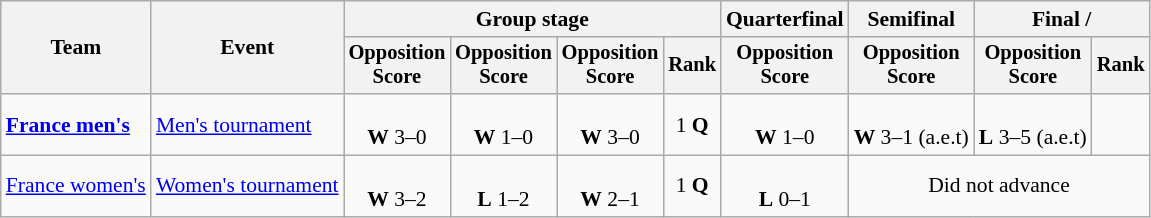<table class="wikitable" style="font-size:90%">
<tr>
<th rowspan=2>Team</th>
<th rowspan=2>Event</th>
<th colspan=4>Group stage</th>
<th>Quarterfinal</th>
<th>Semifinal</th>
<th colspan=2>Final / </th>
</tr>
<tr style="font-size:95%">
<th>Opposition<br>Score</th>
<th>Opposition<br>Score</th>
<th>Opposition<br>Score</th>
<th>Rank</th>
<th>Opposition<br>Score</th>
<th>Opposition<br>Score</th>
<th>Opposition<br>Score</th>
<th>Rank</th>
</tr>
<tr align=center>
<td align=left><strong><a href='#'>France men's</a></strong></td>
<td align=left><a href='#'>Men's tournament</a></td>
<td><br><strong>W</strong> 3–0</td>
<td><br><strong>W</strong> 1–0</td>
<td><br><strong>W</strong> 3–0</td>
<td>1 <strong>Q</strong></td>
<td><br><strong>W</strong> 1–0</td>
<td><br><strong>W</strong> 3–1 (a.e.t)</td>
<td><br><strong>L</strong> 3–5 (a.e.t)</td>
<td></td>
</tr>
<tr align=center>
<td align=left><a href='#'>France women's</a></td>
<td align=left><a href='#'>Women's tournament</a></td>
<td><br><strong>W</strong> 3–2</td>
<td><br><strong>L</strong> 1–2</td>
<td><br><strong>W</strong> 2–1</td>
<td>1 <strong>Q</strong></td>
<td><br><strong>L</strong> 0–1</td>
<td colspan=3>Did not advance</td>
</tr>
</table>
